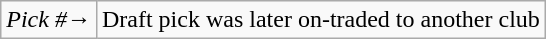<table class=wikitable>
<tr>
<td><em>Pick #</em>→</td>
<td>Draft pick was later on-traded to another club</td>
</tr>
</table>
